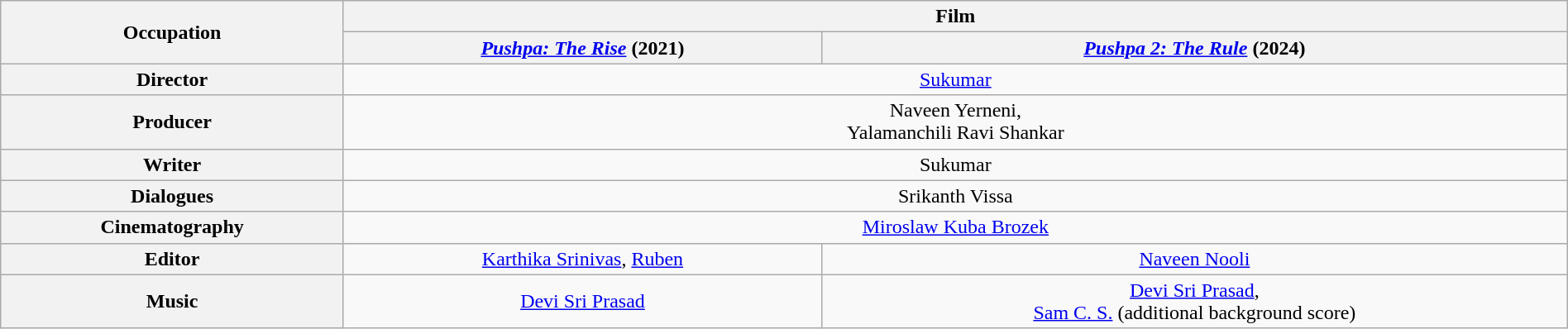<table class="wikitable" width="100%" style="text-align:center;">
<tr>
<th rowspan="2">Occupation</th>
<th colspan="2">Film</th>
</tr>
<tr>
<th style="text-align:center;"><em><a href='#'>Pushpa: The Rise</a></em> (2021)</th>
<th style="text-align:center;"><em><a href='#'>Pushpa 2: The Rule</a></em> (2024)</th>
</tr>
<tr>
<th>Director</th>
<td colspan="2"><a href='#'>Sukumar</a></td>
</tr>
<tr>
<th>Producer</th>
<td colspan="2">Naveen Yerneni,<br>Yalamanchili Ravi Shankar</td>
</tr>
<tr>
<th>Writer</th>
<td colspan="2">Sukumar</td>
</tr>
<tr>
<th>Dialogues</th>
<td colspan="2">Srikanth Vissa</td>
</tr>
<tr>
<th>Cinematography</th>
<td colspan="2"><a href='#'>Miroslaw Kuba Brozek</a></td>
</tr>
<tr>
<th>Editor</th>
<td><a href='#'>Karthika Srinivas</a>, <a href='#'>Ruben</a></td>
<td><a href='#'>Naveen Nooli</a></td>
</tr>
<tr>
<th>Music</th>
<td><a href='#'>Devi Sri Prasad</a></td>
<td><a href='#'>Devi Sri Prasad</a>,<br><a href='#'>Sam C. S.</a> (additional background score)</td>
</tr>
</table>
